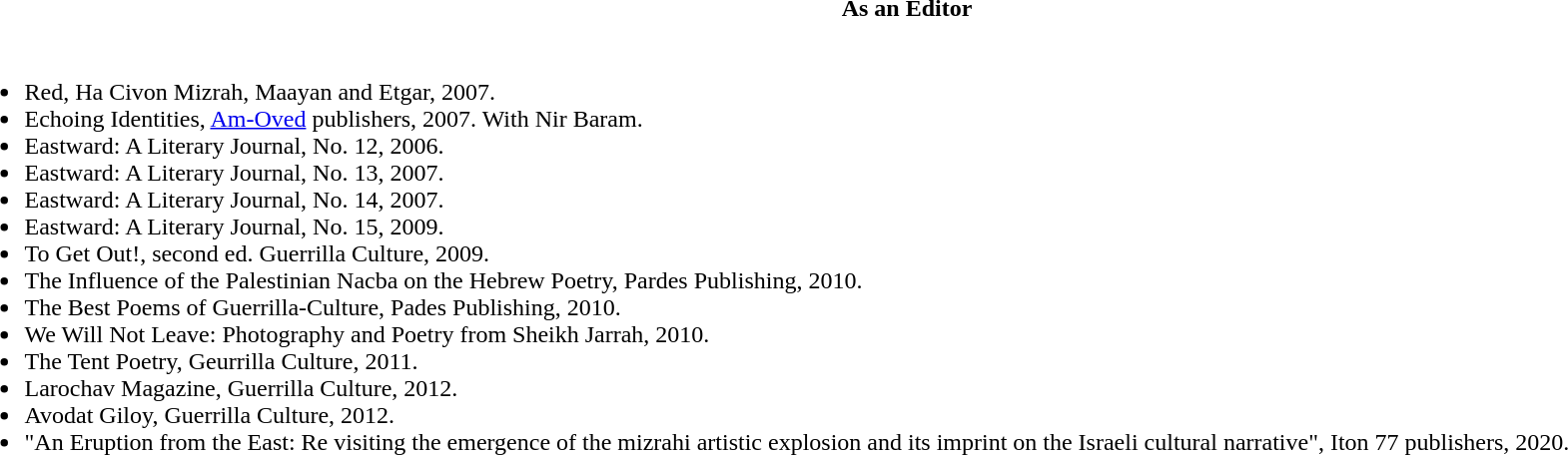<table class="toccolours collapsible collapsed" style="width:100%; background:inherit">
<tr>
<th>As an Editor</th>
</tr>
<tr>
<td><br><ul><li>Red, Ha Civon Mizrah, Maayan and Etgar, 2007.</li><li>Echoing Identities,  <a href='#'>Am-Oved</a> publishers, 2007. With Nir Baram.</li><li>Eastward: A Literary Journal, No. 12, 2006.</li><li>Eastward: A Literary Journal, No. 13, 2007.</li><li>Eastward: A Literary Journal, No. 14, 2007.</li><li>Eastward: A Literary Journal, No. 15, 2009.</li><li>To Get Out!, second ed. Guerrilla Culture, 2009.</li><li>The Influence of the Palestinian Nacba on the Hebrew Poetry, Pardes Publishing, 2010.</li><li>The Best Poems of Guerrilla-Culture, Pades Publishing, 2010.</li><li>We Will Not Leave: Photography and Poetry from Sheikh Jarrah, 2010.</li><li>The Tent Poetry, Geurrilla Culture, 2011.</li><li>Larochav Magazine, Guerrilla Culture, 2012.</li><li>Avodat Giloy, Guerrilla Culture, 2012.</li><li>"An Eruption from the East: Re visiting the emergence of the mizrahi artistic explosion and its imprint on the Israeli cultural narrative", Iton 77 publishers, 2020.</li></ul></td>
</tr>
</table>
